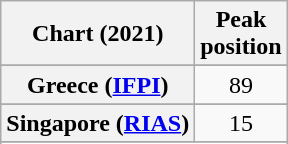<table class="wikitable sortable plainrowheaders" style="text-align:center">
<tr>
<th scope="col">Chart (2021)</th>
<th scope="col">Peak<br>position</th>
</tr>
<tr>
</tr>
<tr>
</tr>
<tr>
</tr>
<tr>
</tr>
<tr>
<th scope="row">Greece (<a href='#'>IFPI</a>)</th>
<td>89</td>
</tr>
<tr>
</tr>
<tr>
</tr>
<tr>
<th scope="row">Singapore (<a href='#'>RIAS</a>)</th>
<td>15</td>
</tr>
<tr>
</tr>
<tr>
</tr>
<tr>
</tr>
</table>
